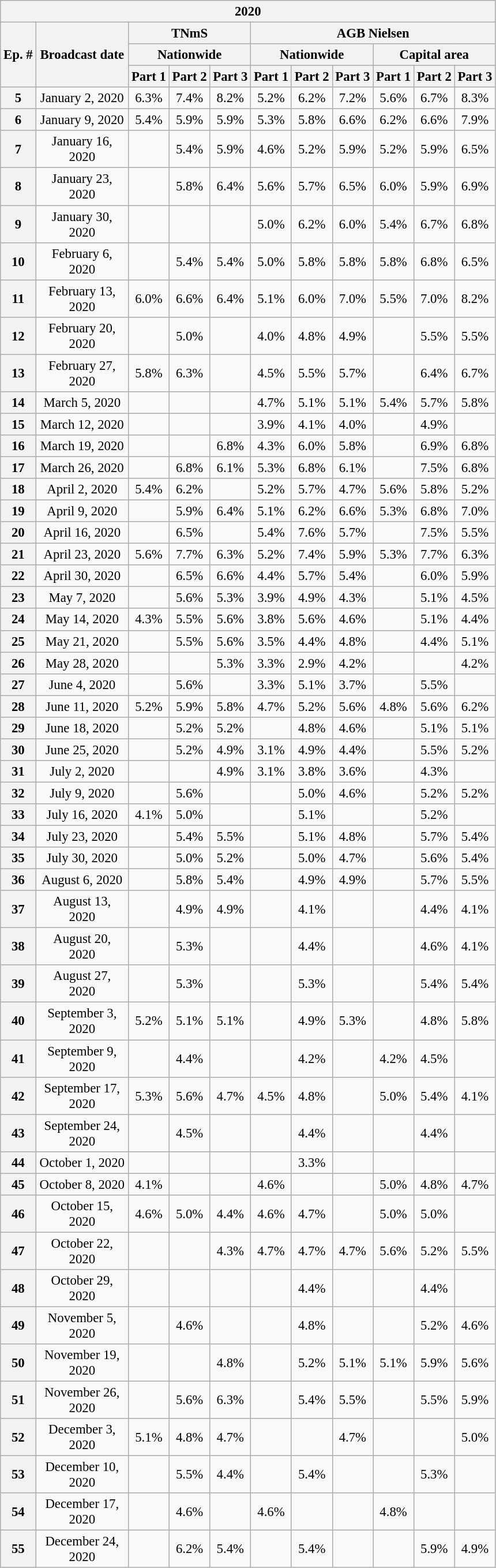<table class="wikitable sortable" style="text-align:center; font-size:95%">
<tr>
<th colspan="11">2020</th>
</tr>
<tr>
<th width=30 rowspan="3">Ep. #</th>
<th width=100 rowspan="3">Broadcast date</th>
<th colspan="3">TNmS</th>
<th colspan="6">AGB Nielsen</th>
</tr>
<tr>
<th width=110 colspan="3">Nationwide</th>
<th width=110 colspan="3">Nationwide</th>
<th width=110 colspan="3">Capital area</th>
</tr>
<tr>
<th>Part 1</th>
<th>Part 2</th>
<th>Part 3</th>
<th>Part 1</th>
<th>Part 2</th>
<th>Part 3</th>
<th>Part 1</th>
<th>Part 2</th>
<th>Part 3</th>
</tr>
<tr>
<th>5</th>
<td>January 2, 2020</td>
<td>6.3%</td>
<td>7.4%</td>
<td>8.2%</td>
<td>5.2%</td>
<td>6.2%</td>
<td>7.2%</td>
<td>5.6%</td>
<td>6.7%</td>
<td>8.3%</td>
</tr>
<tr>
<th>6</th>
<td>January 9, 2020</td>
<td>5.4%</td>
<td>5.9%</td>
<td>5.9%</td>
<td>5.3%</td>
<td>5.8%</td>
<td>6.6%</td>
<td>6.2%</td>
<td>6.6%</td>
<td>7.9%</td>
</tr>
<tr>
<th>7</th>
<td>January 16, 2020</td>
<td></td>
<td>5.4%</td>
<td>5.9%</td>
<td>4.6%</td>
<td>5.2%</td>
<td>5.9%</td>
<td>5.2%</td>
<td>5.9%</td>
<td>6.5%</td>
</tr>
<tr>
<th>8</th>
<td>January 23, 2020</td>
<td></td>
<td>5.8%</td>
<td>6.4%</td>
<td>5.6%</td>
<td>5.7%</td>
<td>6.5%</td>
<td>6.0%</td>
<td>5.9%</td>
<td>6.9%</td>
</tr>
<tr>
<th>9</th>
<td>January 30, 2020</td>
<td></td>
<td></td>
<td></td>
<td>5.0%</td>
<td>6.2%</td>
<td>6.0%</td>
<td>5.4%</td>
<td>6.7%</td>
<td>6.8%</td>
</tr>
<tr>
<th>10</th>
<td>February 6, 2020</td>
<td></td>
<td>5.4%</td>
<td>5.4%</td>
<td>5.0%</td>
<td>5.8%</td>
<td>5.8%</td>
<td>5.8%</td>
<td>6.8%</td>
<td>6.5%</td>
</tr>
<tr>
<th>11</th>
<td>February 13, 2020</td>
<td>6.0%</td>
<td>6.6%</td>
<td>6.4%</td>
<td>5.1%</td>
<td>6.0%</td>
<td>7.0%</td>
<td>5.5%</td>
<td>7.0%</td>
<td>8.2%</td>
</tr>
<tr>
<th>12</th>
<td>February 20, 2020</td>
<td></td>
<td>5.0%</td>
<td></td>
<td>4.0%</td>
<td>4.8%</td>
<td>4.9%</td>
<td></td>
<td>5.5%</td>
<td>5.5%</td>
</tr>
<tr>
<th>13</th>
<td>February 27, 2020</td>
<td>5.8%</td>
<td>6.3%</td>
<td></td>
<td>4.5%</td>
<td>5.5%</td>
<td>5.7%</td>
<td></td>
<td>6.4%</td>
<td>6.7%</td>
</tr>
<tr>
<th>14</th>
<td>March 5, 2020</td>
<td></td>
<td></td>
<td></td>
<td>4.7%</td>
<td>5.1%</td>
<td>5.1%</td>
<td>5.4%</td>
<td>5.7%</td>
<td>5.8%</td>
</tr>
<tr>
<th>15</th>
<td>March 12, 2020</td>
<td></td>
<td></td>
<td></td>
<td>3.9%</td>
<td>4.1%</td>
<td>4.0%</td>
<td></td>
<td>4.9%</td>
<td></td>
</tr>
<tr>
<th>16</th>
<td>March 19, 2020</td>
<td></td>
<td></td>
<td>6.8%</td>
<td>4.3%</td>
<td>6.0%</td>
<td>5.8%</td>
<td></td>
<td>6.9%</td>
<td>6.8%</td>
</tr>
<tr>
<th>17</th>
<td>March 26, 2020</td>
<td></td>
<td>6.8%</td>
<td>6.1%</td>
<td>5.3%</td>
<td>6.8%</td>
<td>6.1%</td>
<td></td>
<td>7.5%</td>
<td>6.8%</td>
</tr>
<tr>
<th>18</th>
<td>April 2, 2020</td>
<td>5.4%</td>
<td>6.2%</td>
<td></td>
<td>5.2%</td>
<td>5.7%</td>
<td>4.7%</td>
<td>5.6%</td>
<td>5.8%</td>
<td>5.2%</td>
</tr>
<tr>
<th>19</th>
<td>April 9, 2020</td>
<td></td>
<td>5.9%</td>
<td>6.4%</td>
<td>5.1%</td>
<td>6.2%</td>
<td>6.6%</td>
<td>5.3%</td>
<td>6.8%</td>
<td>7.0%</td>
</tr>
<tr>
<th>20</th>
<td>April 16, 2020</td>
<td></td>
<td>6.5%</td>
<td></td>
<td>5.4%</td>
<td>7.6%</td>
<td>5.7%</td>
<td></td>
<td>7.5%</td>
<td>5.5%</td>
</tr>
<tr>
<th>21</th>
<td>April 23, 2020</td>
<td>5.6%</td>
<td>7.7%</td>
<td>6.3%</td>
<td>5.2%</td>
<td>7.4%</td>
<td>5.9%</td>
<td>5.3%</td>
<td>7.7%</td>
<td>6.3%</td>
</tr>
<tr>
<th>22</th>
<td>April 30, 2020</td>
<td></td>
<td>6.5%</td>
<td>6.6%</td>
<td>4.4%</td>
<td>5.7%</td>
<td>5.4%</td>
<td></td>
<td>6.0%</td>
<td>5.9%</td>
</tr>
<tr>
<th>23</th>
<td>May 7, 2020</td>
<td></td>
<td>5.6%</td>
<td>5.3%</td>
<td>3.9%</td>
<td>4.9%</td>
<td>4.3%</td>
<td></td>
<td>5.1%</td>
<td>4.5%</td>
</tr>
<tr>
<th>24</th>
<td>May 14, 2020</td>
<td>4.3%</td>
<td>5.5%</td>
<td>5.6%</td>
<td>3.8%</td>
<td>5.6%</td>
<td>4.6%</td>
<td></td>
<td>5.1%</td>
<td>4.4%</td>
</tr>
<tr>
<th>25</th>
<td>May 21, 2020</td>
<td></td>
<td>5.5%</td>
<td>5.6%</td>
<td>3.5%</td>
<td>4.4%</td>
<td>4.8%</td>
<td></td>
<td>4.4%</td>
<td>5.1%</td>
</tr>
<tr>
<th>26</th>
<td>May 28, 2020</td>
<td></td>
<td></td>
<td>5.3%</td>
<td>3.3%</td>
<td>2.9%</td>
<td>4.2%</td>
<td></td>
<td></td>
<td>4.2%</td>
</tr>
<tr>
<th>27</th>
<td>June 4, 2020</td>
<td></td>
<td>5.6%</td>
<td></td>
<td>3.3%</td>
<td>5.1%</td>
<td>3.7%</td>
<td></td>
<td>5.5%</td>
<td></td>
</tr>
<tr>
<th>28</th>
<td>June 11, 2020</td>
<td>5.2%</td>
<td>5.9%</td>
<td>5.8%</td>
<td>4.7%</td>
<td>5.2%</td>
<td>5.6%</td>
<td>4.8%</td>
<td>5.6%</td>
<td>6.2%</td>
</tr>
<tr>
<th>29</th>
<td>June 18, 2020</td>
<td></td>
<td>5.2%</td>
<td>5.2%</td>
<td></td>
<td>4.8%</td>
<td>4.6%</td>
<td></td>
<td>5.1%</td>
<td>5.1%</td>
</tr>
<tr>
<th>30</th>
<td>June 25, 2020</td>
<td></td>
<td>5.2%</td>
<td>4.9%</td>
<td>3.1%</td>
<td>4.9%</td>
<td>4.4%</td>
<td></td>
<td>5.5%</td>
<td>5.2%</td>
</tr>
<tr>
<th>31</th>
<td>July 2, 2020</td>
<td></td>
<td></td>
<td>4.9%</td>
<td>3.1%</td>
<td>3.8%</td>
<td>3.6%</td>
<td></td>
<td>4.3%</td>
<td></td>
</tr>
<tr>
<th>32</th>
<td>July 9, 2020</td>
<td></td>
<td>5.6%</td>
<td></td>
<td></td>
<td>5.0%</td>
<td>4.6%</td>
<td></td>
<td>5.2%</td>
<td>5.2%</td>
</tr>
<tr>
<th>33</th>
<td>July 16, 2020</td>
<td>4.1%</td>
<td>5.0%</td>
<td></td>
<td></td>
<td>5.1%</td>
<td></td>
<td></td>
<td>5.2%</td>
<td></td>
</tr>
<tr>
<th>34</th>
<td>July 23, 2020</td>
<td></td>
<td>5.4%</td>
<td>5.5%</td>
<td></td>
<td>5.1%</td>
<td>4.8%</td>
<td></td>
<td>5.7%</td>
<td>5.4%</td>
</tr>
<tr>
<th>35</th>
<td>July 30, 2020</td>
<td></td>
<td>5.0%</td>
<td>5.2%</td>
<td></td>
<td>5.0%</td>
<td>4.7%</td>
<td></td>
<td>5.6%</td>
<td>5.4%</td>
</tr>
<tr>
<th>36</th>
<td>August 6, 2020</td>
<td></td>
<td>5.8%</td>
<td>5.4%</td>
<td></td>
<td>4.9%</td>
<td>4.9%</td>
<td></td>
<td>5.7%</td>
<td>5.5%</td>
</tr>
<tr>
<th>37</th>
<td>August 13, 2020</td>
<td></td>
<td>4.9%</td>
<td>4.9%</td>
<td></td>
<td>4.1%</td>
<td></td>
<td></td>
<td>4.4%</td>
<td>4.1%</td>
</tr>
<tr>
<th>38</th>
<td>August 20, 2020</td>
<td></td>
<td>5.3%</td>
<td></td>
<td></td>
<td>4.4%</td>
<td></td>
<td></td>
<td>4.6%</td>
<td>4.1%</td>
</tr>
<tr>
<th>39</th>
<td>August 27, 2020</td>
<td></td>
<td>5.3%</td>
<td></td>
<td></td>
<td>5.3%</td>
<td></td>
<td></td>
<td>5.4%</td>
<td>5.4%</td>
</tr>
<tr>
<th>40</th>
<td>September 3, 2020</td>
<td>5.2%</td>
<td>5.1%</td>
<td>5.1%</td>
<td></td>
<td>4.9%</td>
<td>5.3%</td>
<td></td>
<td>4.8%</td>
<td>5.8%</td>
</tr>
<tr>
<th>41</th>
<td>September 9, 2020</td>
<td></td>
<td>4.4%</td>
<td></td>
<td></td>
<td>4.2%</td>
<td></td>
<td>4.2%</td>
<td>4.5%</td>
<td></td>
</tr>
<tr>
<th>42</th>
<td>September 17, 2020</td>
<td>5.3%</td>
<td>5.6%</td>
<td>4.7%</td>
<td>4.5%</td>
<td>4.8%</td>
<td></td>
<td>5.0%</td>
<td>5.4%</td>
<td>4.1%</td>
</tr>
<tr>
<th>43</th>
<td>September 24, 2020</td>
<td></td>
<td>4.5%</td>
<td></td>
<td></td>
<td>4.4%</td>
<td></td>
<td></td>
<td>4.4%</td>
<td></td>
</tr>
<tr>
<th>44</th>
<td>October 1, 2020</td>
<td></td>
<td></td>
<td></td>
<td></td>
<td>3.3%</td>
<td></td>
<td></td>
<td></td>
<td></td>
</tr>
<tr>
<th>45</th>
<td>October 8, 2020</td>
<td>4.1%</td>
<td></td>
<td></td>
<td>4.6%</td>
<td></td>
<td></td>
<td>5.0%</td>
<td>4.8%</td>
<td>4.7%</td>
</tr>
<tr>
<th>46</th>
<td>October 15, 2020</td>
<td>4.6%</td>
<td>5.0%</td>
<td>4.4%</td>
<td>4.6%</td>
<td>4.7%</td>
<td></td>
<td>5.0%</td>
<td>5.0%</td>
<td></td>
</tr>
<tr>
<th>47</th>
<td>October 22, 2020</td>
<td></td>
<td></td>
<td>4.3%</td>
<td>4.7%</td>
<td>4.7%</td>
<td>4.7%</td>
<td>5.6%</td>
<td>5.2%</td>
<td>5.5%</td>
</tr>
<tr>
<th>48</th>
<td>October 29, 2020</td>
<td></td>
<td></td>
<td></td>
<td></td>
<td>4.4%</td>
<td></td>
<td></td>
<td>4.4%</td>
<td></td>
</tr>
<tr>
<th>49</th>
<td>November 5, 2020</td>
<td></td>
<td>4.6%</td>
<td></td>
<td></td>
<td>4.8%</td>
<td></td>
<td></td>
<td>5.2%</td>
<td>4.6%</td>
</tr>
<tr>
<th>50</th>
<td>November 19, 2020</td>
<td></td>
<td></td>
<td>4.8%</td>
<td></td>
<td>5.2%</td>
<td>5.1%</td>
<td>5.1%</td>
<td>5.9%</td>
<td>5.6%</td>
</tr>
<tr>
<th>51</th>
<td>November 26, 2020</td>
<td></td>
<td>5.6%</td>
<td>6.3%</td>
<td></td>
<td>5.4%</td>
<td>5.5%</td>
<td></td>
<td>5.5%</td>
<td>5.9%</td>
</tr>
<tr>
<th>52</th>
<td>December 3, 2020</td>
<td>5.1%</td>
<td>4.8%</td>
<td>4.7%</td>
<td></td>
<td></td>
<td>4.7%</td>
<td></td>
<td></td>
<td>5.0%</td>
</tr>
<tr>
<th>53</th>
<td>December 10, 2020</td>
<td></td>
<td>5.5%</td>
<td>4.4%</td>
<td></td>
<td>5.4%</td>
<td></td>
<td></td>
<td>5.3%</td>
<td></td>
</tr>
<tr>
<th>54</th>
<td>December 17, 2020</td>
<td></td>
<td>4.6%</td>
<td></td>
<td>4.6%</td>
<td></td>
<td></td>
<td>4.8%</td>
<td></td>
<td></td>
</tr>
<tr>
<th>55</th>
<td>December 24, 2020</td>
<td></td>
<td>6.2%</td>
<td>5.4%</td>
<td></td>
<td>5.4%</td>
<td></td>
<td></td>
<td>5.9%</td>
<td>4.9%</td>
</tr>
</table>
